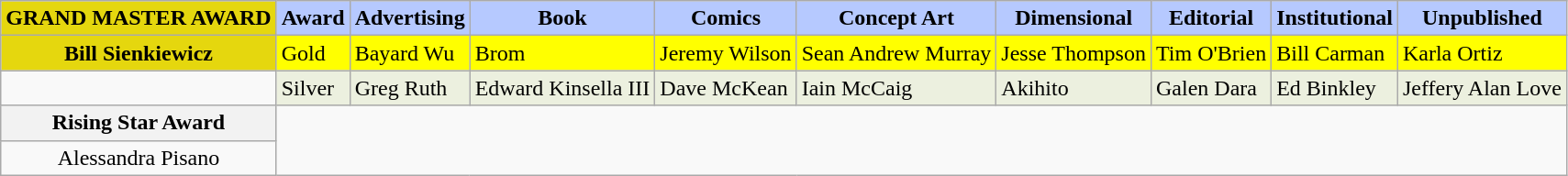<table class="wikitable">
<tr>
<th style="background:#e5d70e">GRAND MASTER AWARD</th>
<th style="background:#b6c9ff">Award</th>
<th style="background:#b6c9ff">Advertising</th>
<th style="background:#b6c9ff">Book</th>
<th style="background:#b6c9ff">Comics</th>
<th style="background:#b6c9ff">Concept Art</th>
<th style="background:#b6c9ff">Dimensional</th>
<th style="background:#b6c9ff">Editorial</th>
<th style="background:#b6c9ff">Institutional</th>
<th style="background:#b6c9ff">Unpublished</th>
</tr>
<tr>
<td style="background:#e5d70e" align="center"><strong>Bill Sienkiewicz</strong></td>
<td style="background:#ffff00">Gold</td>
<td style="background:#ffff00">Bayard Wu</td>
<td style="background:#ffff00">Brom</td>
<td style="background:#ffff00">Jeremy Wilson</td>
<td style="background:#ffff00">Sean Andrew Murray</td>
<td style="background:#ffff00">Jesse Thompson</td>
<td style="background:#ffff00">Tim O'Brien</td>
<td style="background:#ffff00">Bill Carman</td>
<td style="background:#ffff00">Karla Ortiz</td>
</tr>
<tr>
<td></td>
<td style="background:#ecf0df">Silver</td>
<td style="background:#ecf0df">Greg Ruth</td>
<td style="background:#ecf0df">Edward Kinsella III</td>
<td style="background:#ecf0df">Dave McKean</td>
<td style="background:#ecf0df">Iain McCaig</td>
<td style="background:#ecf0df">Akihito</td>
<td style="background:#ecf0df">Galen Dara</td>
<td style="background:#ecf0df">Ed Binkley</td>
<td style="background:#ecf0df">Jeffery Alan Love</td>
</tr>
<tr>
<th>Rising Star Award</th>
</tr>
<tr>
<td align="center">Alessandra Pisano</td>
</tr>
</table>
